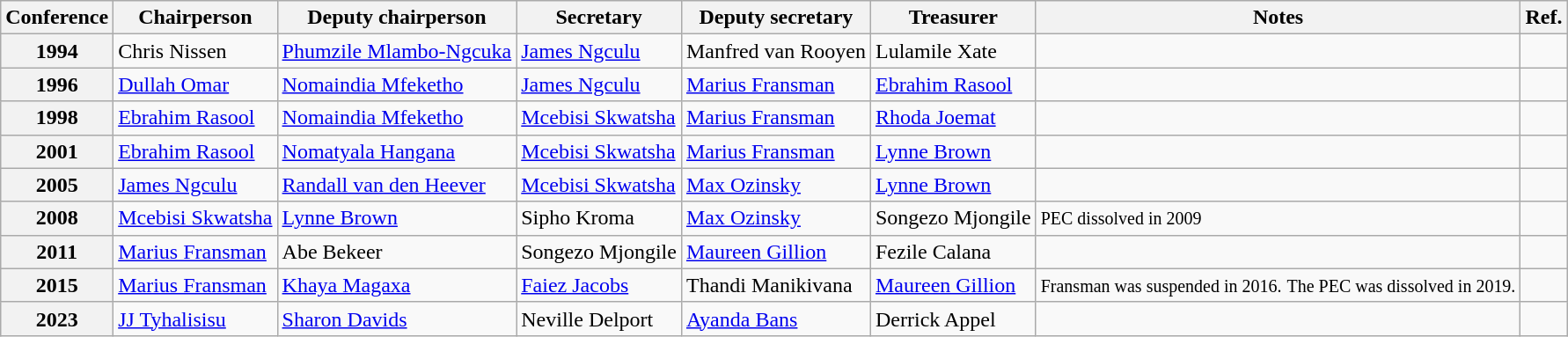<table class="wikitable">
<tr>
<th>Conference</th>
<th>Chairperson</th>
<th>Deputy chairperson</th>
<th>Secretary</th>
<th>Deputy secretary</th>
<th>Treasurer</th>
<th>Notes</th>
<th>Ref.</th>
</tr>
<tr>
<th>1994</th>
<td>Chris Nissen</td>
<td><a href='#'>Phumzile Mlambo-Ngcuka</a></td>
<td><a href='#'>James Ngculu</a></td>
<td>Manfred van Rooyen</td>
<td>Lulamile Xate</td>
<td></td>
<td></td>
</tr>
<tr>
<th>1996</th>
<td><a href='#'>Dullah Omar</a></td>
<td><a href='#'>Nomaindia Mfeketho</a></td>
<td><a href='#'>James Ngculu</a></td>
<td><a href='#'>Marius Fransman</a></td>
<td><a href='#'>Ebrahim Rasool</a></td>
<td></td>
<td><strong></strong><strong></strong></td>
</tr>
<tr>
<th>1998</th>
<td><a href='#'>Ebrahim Rasool</a></td>
<td><a href='#'>Nomaindia Mfeketho</a></td>
<td><a href='#'>Mcebisi Skwatsha</a></td>
<td><a href='#'>Marius Fransman</a></td>
<td><a href='#'>Rhoda Joemat</a></td>
<td></td>
<td></td>
</tr>
<tr>
<th>2001</th>
<td><a href='#'>Ebrahim Rasool</a></td>
<td><a href='#'>Nomatyala Hangana</a></td>
<td><a href='#'>Mcebisi Skwatsha</a></td>
<td><a href='#'>Marius Fransman</a></td>
<td><a href='#'>Lynne Brown</a></td>
<td></td>
<td></td>
</tr>
<tr>
<th>2005</th>
<td><a href='#'>James Ngculu</a></td>
<td><a href='#'>Randall van den Heever</a></td>
<td><a href='#'>Mcebisi Skwatsha</a></td>
<td><a href='#'>Max Ozinsky</a></td>
<td><a href='#'>Lynne Brown</a></td>
<td></td>
<td></td>
</tr>
<tr>
<th>2008</th>
<td><a href='#'>Mcebisi Skwatsha</a></td>
<td><a href='#'>Lynne Brown</a></td>
<td>Sipho Kroma</td>
<td><a href='#'>Max Ozinsky</a></td>
<td>Songezo Mjongile</td>
<td><small>PEC dissolved in 2009</small></td>
<td></td>
</tr>
<tr>
<th>2011</th>
<td><a href='#'>Marius Fransman</a></td>
<td>Abe Bekeer</td>
<td>Songezo Mjongile</td>
<td><a href='#'>Maureen Gillion</a></td>
<td>Fezile Calana</td>
<td></td>
<td></td>
</tr>
<tr>
<th>2015</th>
<td><a href='#'>Marius Fransman</a></td>
<td><a href='#'>Khaya Magaxa</a></td>
<td><a href='#'>Faiez Jacobs</a></td>
<td>Thandi Manikivana</td>
<td><a href='#'>Maureen Gillion</a></td>
<td><small>Fransman was suspended in 2016.</small> <small>The PEC was dissolved in 2019.</small></td>
<td></td>
</tr>
<tr>
<th>2023</th>
<td><a href='#'>JJ Tyhalisisu</a></td>
<td><a href='#'>Sharon Davids</a></td>
<td>Neville Delport</td>
<td><a href='#'>Ayanda Bans</a></td>
<td>Derrick Appel</td>
<td></td>
<td></td>
</tr>
</table>
